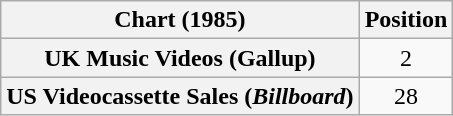<table class="wikitable plainrowheaders" style="text-align:center">
<tr>
<th>Chart (1985)</th>
<th>Position</th>
</tr>
<tr>
<th scope="row">UK Music Videos (Gallup)</th>
<td>2</td>
</tr>
<tr>
<th scope="row">US Videocassette Sales (<em>Billboard</em>)</th>
<td>28</td>
</tr>
</table>
